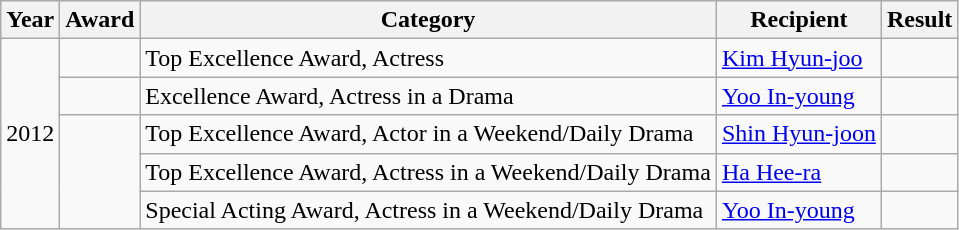<table class="wikitable">
<tr>
<th>Year</th>
<th>Award</th>
<th>Category</th>
<th>Recipient</th>
<th>Result</th>
</tr>
<tr>
<td rowspan=5>2012</td>
<td></td>
<td>Top Excellence Award, Actress</td>
<td><a href='#'>Kim Hyun-joo</a></td>
<td></td>
</tr>
<tr>
<td></td>
<td>Excellence Award, Actress in a Drama</td>
<td><a href='#'>Yoo In-young</a></td>
<td></td>
</tr>
<tr>
<td rowspan=3></td>
<td>Top Excellence Award, Actor in a Weekend/Daily Drama</td>
<td><a href='#'>Shin Hyun-joon</a></td>
<td></td>
</tr>
<tr>
<td>Top Excellence Award, Actress in a Weekend/Daily Drama</td>
<td><a href='#'>Ha Hee-ra</a></td>
<td></td>
</tr>
<tr>
<td>Special Acting Award, Actress in a Weekend/Daily Drama</td>
<td><a href='#'>Yoo In-young</a></td>
<td></td>
</tr>
</table>
